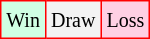<table class="wikitable">
<tr>
<td style="background-color: #d0ffe3; border:1px solid red;"><small>Win</small></td>
<td style="background-color: #f3f3f3; border:1px solid red;"><small>Draw</small></td>
<td style="background-color: #ffd0e3; border:1px solid red;"><small>Loss</small></td>
</tr>
</table>
